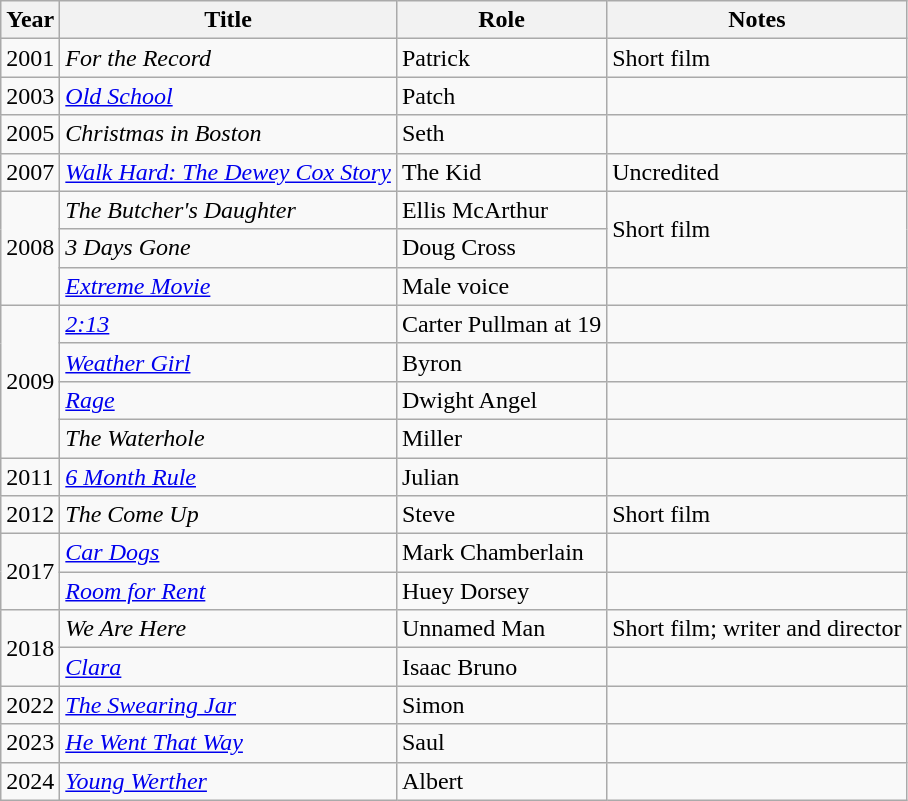<table class="wikitable sortable">
<tr>
<th>Year</th>
<th>Title</th>
<th>Role</th>
<th class="unsortable">Notes</th>
</tr>
<tr>
<td>2001</td>
<td><em>For the Record</em></td>
<td>Patrick</td>
<td>Short film</td>
</tr>
<tr>
<td>2003</td>
<td><em><a href='#'>Old School</a></em></td>
<td>Patch</td>
<td></td>
</tr>
<tr>
<td>2005</td>
<td><em>Christmas in Boston</em></td>
<td>Seth</td>
<td></td>
</tr>
<tr>
<td>2007</td>
<td><em><a href='#'>Walk Hard: The Dewey Cox Story</a></em></td>
<td>The Kid</td>
<td>Uncredited</td>
</tr>
<tr>
<td rowspan="3">2008</td>
<td data-sort-value="Butcher's Daughter, The"><em>The Butcher's Daughter</em></td>
<td>Ellis McArthur</td>
<td rowspan="2">Short film</td>
</tr>
<tr>
<td><em>3 Days Gone</em></td>
<td>Doug Cross</td>
</tr>
<tr>
<td><em><a href='#'>Extreme Movie</a></em></td>
<td>Male voice</td>
<td></td>
</tr>
<tr>
<td rowspan="4">2009</td>
<td><em><a href='#'>2:13</a></em></td>
<td>Carter Pullman at 19</td>
<td></td>
</tr>
<tr>
<td><em><a href='#'>Weather Girl</a></em></td>
<td>Byron</td>
<td></td>
</tr>
<tr>
<td><em><a href='#'>Rage</a></em></td>
<td>Dwight Angel</td>
<td></td>
</tr>
<tr>
<td data-sort-value="Waterhole, The"><em>The Waterhole</em></td>
<td>Miller</td>
<td></td>
</tr>
<tr>
<td>2011</td>
<td><em><a href='#'>6 Month Rule</a></em></td>
<td>Julian</td>
<td></td>
</tr>
<tr>
<td>2012</td>
<td data-sort-value="Come Up, The"><em>The Come Up</em></td>
<td>Steve</td>
<td>Short film</td>
</tr>
<tr>
<td rowspan="2">2017</td>
<td><em><a href='#'>Car Dogs</a></em></td>
<td>Mark Chamberlain</td>
<td></td>
</tr>
<tr>
<td><em><a href='#'>Room for Rent</a></em></td>
<td>Huey Dorsey</td>
<td></td>
</tr>
<tr>
<td rowspan="2">2018</td>
<td><em>We Are Here</em></td>
<td>Unnamed Man</td>
<td>Short film; writer and director</td>
</tr>
<tr>
<td><em><a href='#'>Clara</a></em></td>
<td>Isaac Bruno</td>
<td></td>
</tr>
<tr>
<td>2022</td>
<td data-sort-value="Swearing Jar, The"><em><a href='#'>The Swearing Jar</a></em></td>
<td>Simon</td>
<td></td>
</tr>
<tr>
<td>2023</td>
<td><em><a href='#'>He Went That Way</a></em></td>
<td>Saul</td>
<td></td>
</tr>
<tr>
<td>2024</td>
<td><em><a href='#'>Young Werther</a></em></td>
<td>Albert</td>
<td></td>
</tr>
</table>
